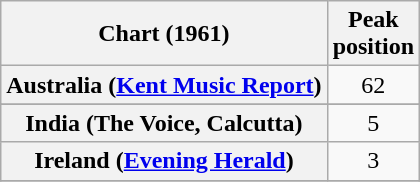<table class="wikitable sortable plainrowheaders" style="text-align:center">
<tr>
<th>Chart (1961)</th>
<th>Peak<br>position</th>
</tr>
<tr>
<th scope="row">Australia (<a href='#'>Kent Music Report</a>)</th>
<td>62</td>
</tr>
<tr>
</tr>
<tr>
</tr>
<tr>
<th scope="row">India (The Voice, Calcutta)</th>
<td>5</td>
</tr>
<tr>
<th scope="row">Ireland (<a href='#'>Evening Herald</a>)</th>
<td>3</td>
</tr>
<tr>
</tr>
</table>
